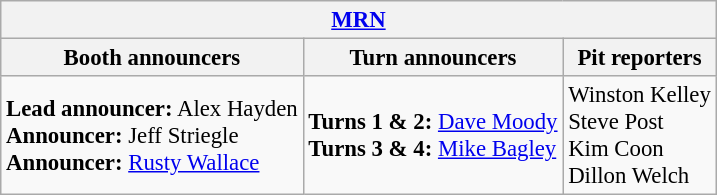<table class="wikitable" style="font-size: 95%">
<tr>
<th colspan="3"><a href='#'>MRN</a></th>
</tr>
<tr>
<th>Booth announcers</th>
<th>Turn announcers</th>
<th>Pit reporters</th>
</tr>
<tr>
<td><strong>Lead announcer:</strong> Alex Hayden<br><strong>Announcer:</strong> Jeff Striegle<br><strong>Announcer:</strong> <a href='#'>Rusty Wallace</a></td>
<td><strong>Turns 1 & 2:</strong> <a href='#'>Dave Moody</a><br><strong>Turns 3 & 4:</strong> <a href='#'>Mike Bagley</a></td>
<td>Winston Kelley<br>Steve Post<br>Kim Coon<br>Dillon Welch</td>
</tr>
</table>
